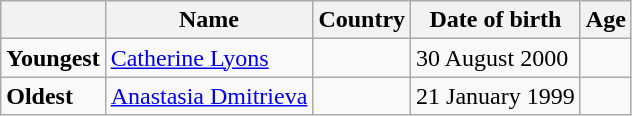<table class="wikitable">
<tr>
<th></th>
<th><strong>Name</strong></th>
<th><strong>Country</strong></th>
<th><strong>Date of birth</strong></th>
<th><strong>Age</strong></th>
</tr>
<tr>
<td><strong>Youngest</strong></td>
<td><a href='#'>Catherine Lyons</a></td>
<td></td>
<td>30 August 2000</td>
<td></td>
</tr>
<tr>
<td><strong>Oldest</strong></td>
<td><a href='#'>Anastasia Dmitrieva</a></td>
<td></td>
<td>21 January 1999</td>
<td></td>
</tr>
</table>
